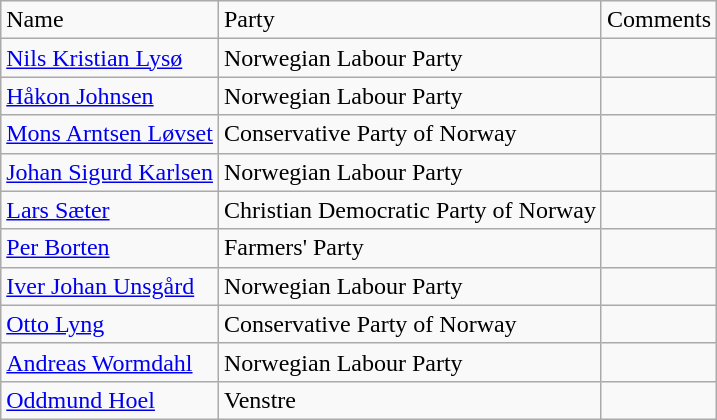<table class="wikitable">
<tr>
<td>Name</td>
<td>Party</td>
<td>Comments</td>
</tr>
<tr>
<td><a href='#'>Nils Kristian Lysø</a></td>
<td>Norwegian Labour Party</td>
<td></td>
</tr>
<tr>
<td><a href='#'>Håkon Johnsen</a></td>
<td>Norwegian Labour Party</td>
<td></td>
</tr>
<tr>
<td><a href='#'>Mons Arntsen Løvset</a></td>
<td>Conservative Party of Norway</td>
<td></td>
</tr>
<tr>
<td><a href='#'>Johan Sigurd Karlsen</a></td>
<td>Norwegian Labour Party</td>
<td></td>
</tr>
<tr>
<td><a href='#'>Lars Sæter</a></td>
<td>Christian Democratic Party of Norway</td>
<td></td>
</tr>
<tr>
<td><a href='#'>Per Borten</a></td>
<td>Farmers' Party</td>
<td></td>
</tr>
<tr>
<td><a href='#'>Iver Johan Unsgård</a></td>
<td>Norwegian Labour Party</td>
<td></td>
</tr>
<tr>
<td><a href='#'>Otto Lyng</a></td>
<td>Conservative Party of Norway</td>
<td></td>
</tr>
<tr>
<td><a href='#'>Andreas Wormdahl</a></td>
<td>Norwegian Labour Party</td>
<td></td>
</tr>
<tr>
<td><a href='#'>Oddmund Hoel</a></td>
<td>Venstre</td>
<td></td>
</tr>
</table>
